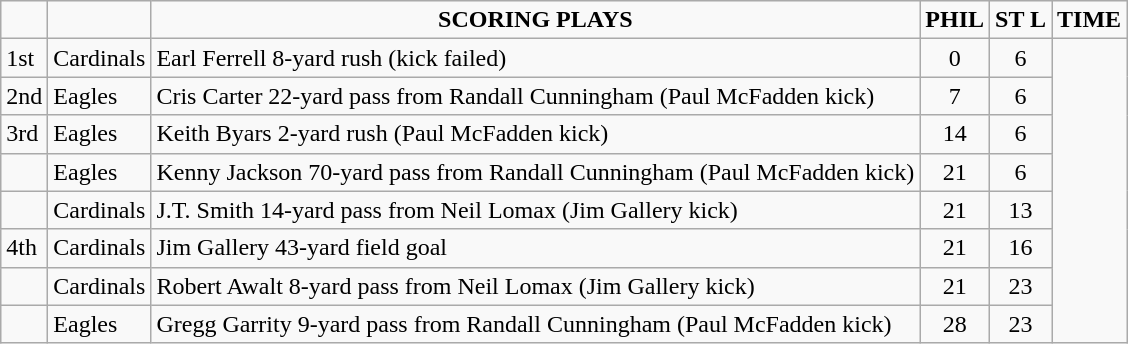<table class="wikitable">
<tr align="center">
<td></td>
<td></td>
<td><strong>SCORING PLAYS</strong></td>
<td><strong>PHIL</strong></td>
<td><strong>ST L</strong></td>
<td><strong>TIME</strong></td>
</tr>
<tr align="left">
<td>1st</td>
<td>Cardinals</td>
<td>Earl Ferrell 8-yard rush (kick failed)</td>
<td - align="center">0</td>
<td - align="center">6</td>
</tr>
<tr align="left">
<td>2nd</td>
<td>Eagles</td>
<td>Cris Carter 22-yard pass from Randall Cunningham (Paul McFadden kick)</td>
<td - align="center">7</td>
<td - align="center">6</td>
</tr>
<tr align="left">
<td>3rd</td>
<td>Eagles</td>
<td>Keith Byars 2-yard rush (Paul McFadden kick)</td>
<td - align="center">14</td>
<td - align="center">6</td>
</tr>
<tr align="left">
<td></td>
<td>Eagles</td>
<td>Kenny Jackson 70-yard pass from Randall Cunningham (Paul McFadden kick)</td>
<td - align="center">21</td>
<td - align="center">6</td>
</tr>
<tr align="left">
<td></td>
<td>Cardinals</td>
<td>J.T. Smith 14-yard pass from Neil Lomax (Jim Gallery kick)</td>
<td - align="center">21</td>
<td - align="center">13</td>
</tr>
<tr align="left">
<td>4th</td>
<td>Cardinals</td>
<td>Jim Gallery 43-yard field goal</td>
<td - align="center">21</td>
<td - align="center">16</td>
</tr>
<tr align="left">
<td></td>
<td>Cardinals</td>
<td>Robert Awalt 8-yard pass from Neil Lomax (Jim Gallery kick)</td>
<td - align="center">21</td>
<td - align="center">23</td>
</tr>
<tr align="left">
<td></td>
<td>Eagles</td>
<td>Gregg Garrity 9-yard pass from Randall Cunningham (Paul McFadden kick)</td>
<td - align="center">28</td>
<td - align="center">23</td>
</tr>
</table>
